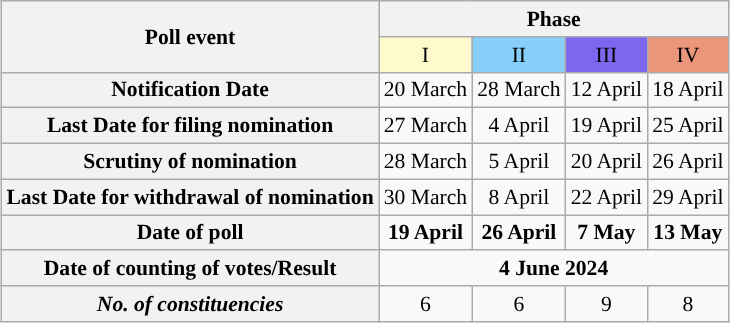<table class="wikitable" style="text-align:center;margin:auto;font-size:90%;">
<tr>
<th rowspan=2>Poll event</th>
<th colspan="4">Phase</th>
</tr>
<tr>
<td bgcolor=#FFFACD>I</td>
<td bgcolor=#87CEFA>II</td>
<td bgcolor=#7B68EE>III</td>
<td bgcolor=#E9967A>IV</td>
</tr>
<tr>
<th>Notification Date</th>
<td>20 March</td>
<td>28 March</td>
<td>12 April</td>
<td>18 April</td>
</tr>
<tr>
<th>Last Date for filing nomination</th>
<td>27 March</td>
<td>4 April</td>
<td>19 April</td>
<td>25 April</td>
</tr>
<tr>
<th>Scrutiny of nomination</th>
<td>28 March</td>
<td>5 April</td>
<td>20 April</td>
<td>26 April</td>
</tr>
<tr>
<th>Last Date for withdrawal of nomination</th>
<td>30 March</td>
<td>8 April</td>
<td>22 April</td>
<td>29 April</td>
</tr>
<tr>
<th>Date of poll</th>
<td><strong>19 April</strong></td>
<td><strong>26 April</strong></td>
<td><strong>7 May</strong></td>
<td><strong>13 May</strong></td>
</tr>
<tr>
<th>Date of counting of votes/Result</th>
<td colspan="4"><strong>4 June 2024</strong></td>
</tr>
<tr>
<th><strong><em>No. of constituencies</em></strong></th>
<td>6</td>
<td>6</td>
<td>9</td>
<td>8</td>
</tr>
</table>
